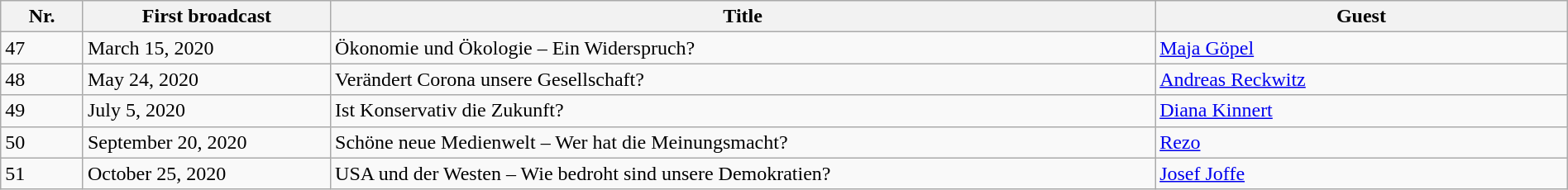<table class="wikitable" width="100%">
<tr>
<th width="5%">Nr.</th>
<th width="15%">First broadcast</th>
<th width="50%">Title</th>
<th width="25%">Guest</th>
</tr>
<tr>
<td>47</td>
<td>March 15, 2020</td>
<td>Ökonomie und Ökologie – Ein Widerspruch?</td>
<td><a href='#'>Maja Göpel</a></td>
</tr>
<tr>
<td>48</td>
<td>May 24, 2020</td>
<td>Verändert Corona unsere Gesellschaft?</td>
<td><a href='#'>Andreas Reckwitz</a></td>
</tr>
<tr>
<td>49</td>
<td>July 5, 2020</td>
<td>Ist Konservativ die Zukunft?</td>
<td><a href='#'>Diana Kinnert</a></td>
</tr>
<tr>
<td>50</td>
<td>September 20, 2020</td>
<td>Schöne neue Medienwelt – Wer hat die Meinungsmacht?</td>
<td><a href='#'>Rezo</a></td>
</tr>
<tr>
<td>51</td>
<td>October 25, 2020</td>
<td>USA und der Westen – Wie bedroht sind unsere Demokratien?</td>
<td><a href='#'>Josef Joffe</a></td>
</tr>
</table>
